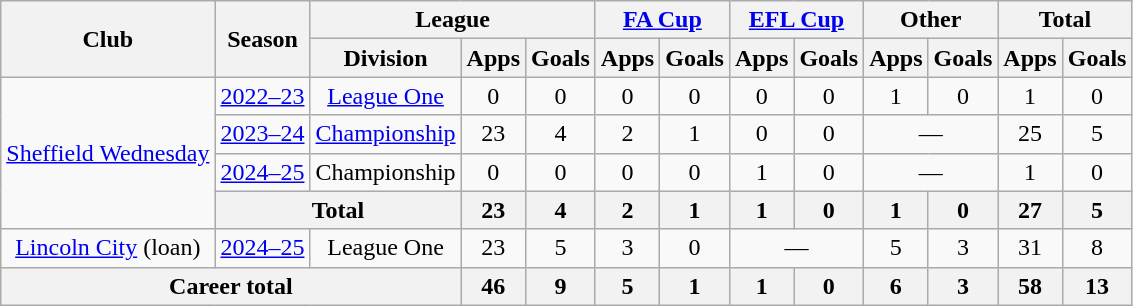<table class=wikitable style="text-align:center">
<tr>
<th rowspan=2>Club</th>
<th rowspan=2>Season</th>
<th colspan=3>League</th>
<th colspan=2><a href='#'>FA Cup</a></th>
<th colspan=2><a href='#'>EFL Cup</a></th>
<th colspan=2>Other</th>
<th colspan=2>Total</th>
</tr>
<tr>
<th>Division</th>
<th>Apps</th>
<th>Goals</th>
<th>Apps</th>
<th>Goals</th>
<th>Apps</th>
<th>Goals</th>
<th>Apps</th>
<th>Goals</th>
<th>Apps</th>
<th>Goals</th>
</tr>
<tr>
<td rowspan="4"><a href='#'>Sheffield Wednesday</a></td>
<td><a href='#'>2022–23</a></td>
<td><a href='#'>League One</a></td>
<td>0</td>
<td>0</td>
<td>0</td>
<td>0</td>
<td>0</td>
<td>0</td>
<td>1</td>
<td>0</td>
<td>1</td>
<td>0</td>
</tr>
<tr>
<td><a href='#'>2023–24</a></td>
<td><a href='#'>Championship</a></td>
<td>23</td>
<td>4</td>
<td>2</td>
<td>1</td>
<td>0</td>
<td>0</td>
<td colspan="2">—</td>
<td>25</td>
<td>5</td>
</tr>
<tr>
<td><a href='#'>2024–25</a></td>
<td>Championship</td>
<td>0</td>
<td>0</td>
<td>0</td>
<td>0</td>
<td>1</td>
<td>0</td>
<td colspan="2">—</td>
<td>1</td>
<td>0</td>
</tr>
<tr>
<th colspan="2">Total</th>
<th>23</th>
<th>4</th>
<th>2</th>
<th>1</th>
<th>1</th>
<th>0</th>
<th>1</th>
<th>0</th>
<th>27</th>
<th>5</th>
</tr>
<tr>
<td><a href='#'>Lincoln City</a> (loan)</td>
<td><a href='#'>2024–25</a></td>
<td>League One</td>
<td>23</td>
<td>5</td>
<td>3</td>
<td>0</td>
<td colspan="2">—</td>
<td>5</td>
<td>3</td>
<td>31</td>
<td>8</td>
</tr>
<tr>
<th colspan=3>Career total</th>
<th>46</th>
<th>9</th>
<th>5</th>
<th>1</th>
<th>1</th>
<th>0</th>
<th>6</th>
<th>3</th>
<th>58</th>
<th>13</th>
</tr>
</table>
